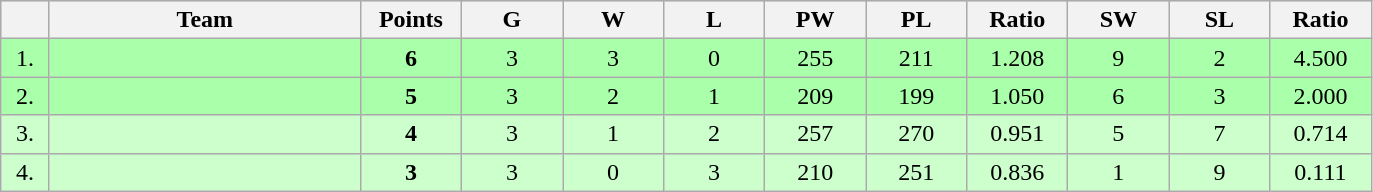<table class=wikitable style="text-align:center">
<tr style="background: #DCDCDC">
<th width="25"></th>
<th width="200">Team</th>
<th width="60">Points</th>
<th width="60">G</th>
<th width="60">W</th>
<th width="60">L</th>
<th width="60">PW</th>
<th width="60">PL</th>
<th width="60">Ratio</th>
<th width="60">SW</th>
<th width="60">SL</th>
<th width="60">Ratio</th>
</tr>
<tr style="background: #AAFFAA">
<td>1.</td>
<td align=left></td>
<td><strong>6</strong></td>
<td>3</td>
<td>3</td>
<td>0</td>
<td>255</td>
<td>211</td>
<td>1.208</td>
<td>9</td>
<td>2</td>
<td>4.500</td>
</tr>
<tr style="background: #AAFFAA">
<td>2.</td>
<td align=left></td>
<td><strong>5</strong></td>
<td>3</td>
<td>2</td>
<td>1</td>
<td>209</td>
<td>199</td>
<td>1.050</td>
<td>6</td>
<td>3</td>
<td>2.000</td>
</tr>
<tr style="background: #CCFFCC">
<td>3.</td>
<td align=left></td>
<td><strong>4</strong></td>
<td>3</td>
<td>1</td>
<td>2</td>
<td>257</td>
<td>270</td>
<td>0.951</td>
<td>5</td>
<td>7</td>
<td>0.714</td>
</tr>
<tr style="background: #CCFFCC">
<td>4.</td>
<td align=left></td>
<td><strong>3</strong></td>
<td>3</td>
<td>0</td>
<td>3</td>
<td>210</td>
<td>251</td>
<td>0.836</td>
<td>1</td>
<td>9</td>
<td>0.111</td>
</tr>
</table>
